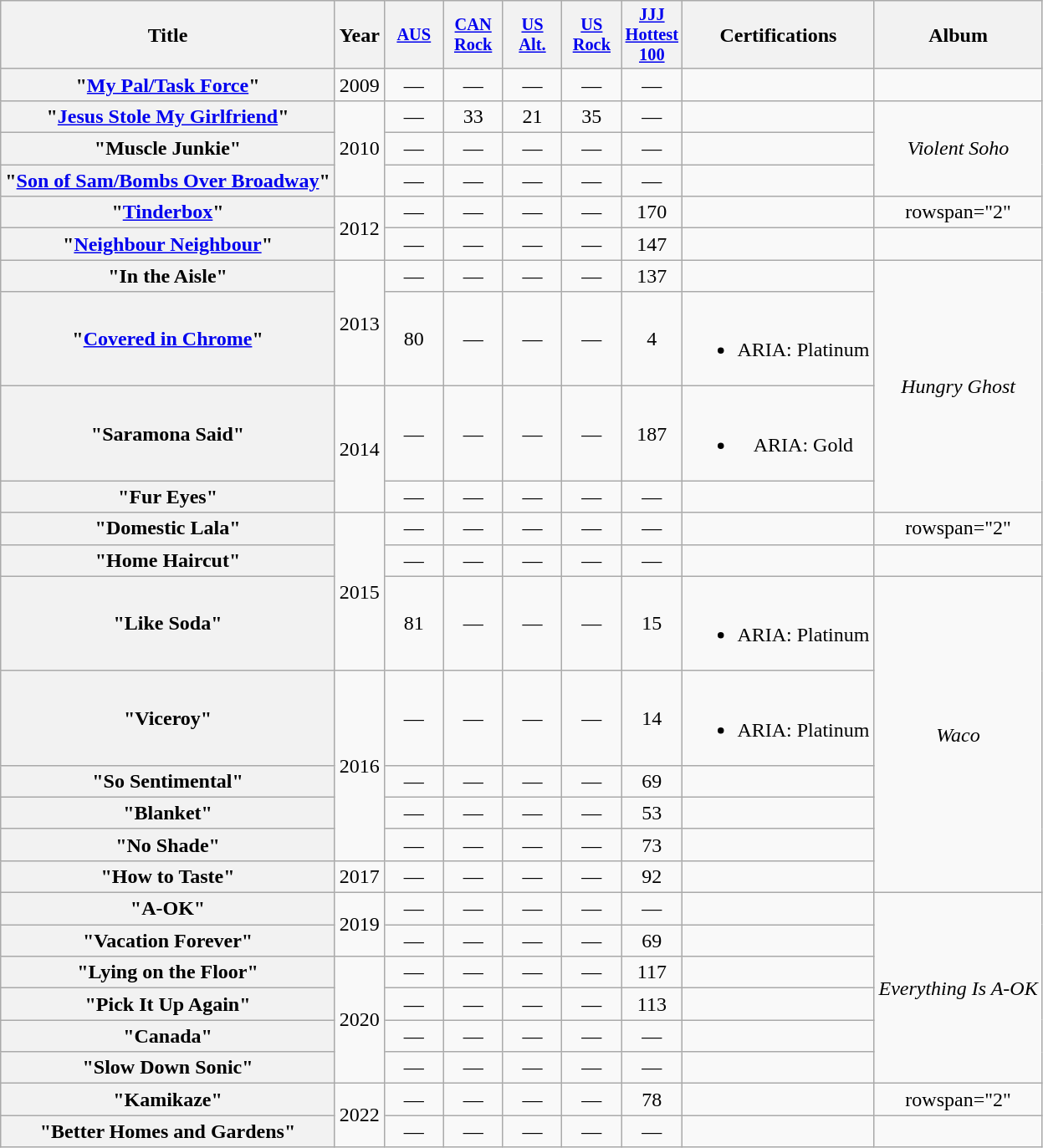<table class="wikitable plainrowheaders" style="text-align:center;">
<tr>
<th>Title</th>
<th>Year</th>
<th style="width:3em;font-size:85%"><a href='#'>AUS</a><br></th>
<th style="width:3em;font-size:85%"><a href='#'>CAN<br>Rock</a><br></th>
<th style="width:3em;font-size:85%"><a href='#'>US<br>Alt.</a><br></th>
<th style="width:3em;font-size:85%"><a href='#'>US<br>Rock</a><br></th>
<th style="width:3em;font-size:85%"><a href='#'>JJJ Hottest 100</a></th>
<th>Certifications</th>
<th>Album</th>
</tr>
<tr>
<th scope="row">"<a href='#'>My Pal/Task Force</a>"</th>
<td>2009</td>
<td>—</td>
<td>—</td>
<td>—</td>
<td>—</td>
<td>—</td>
<td></td>
<td></td>
</tr>
<tr>
<th scope="row">"<a href='#'>Jesus Stole My Girlfriend</a>"</th>
<td rowspan="3">2010</td>
<td>—</td>
<td>33</td>
<td>21</td>
<td>35</td>
<td>—</td>
<td></td>
<td rowspan="3"><em>Violent Soho</em></td>
</tr>
<tr>
<th scope="row">"Muscle Junkie"</th>
<td>—</td>
<td>—</td>
<td>—</td>
<td>—</td>
<td>—</td>
<td></td>
</tr>
<tr>
<th scope="row">"<a href='#'>Son of Sam/Bombs Over Broadway</a>"</th>
<td>—</td>
<td>—</td>
<td>—</td>
<td>—</td>
<td>—</td>
<td></td>
</tr>
<tr>
<th scope="row">"<a href='#'>Tinderbox</a>"</th>
<td rowspan="2">2012</td>
<td>—</td>
<td>—</td>
<td>—</td>
<td>—</td>
<td>170</td>
<td></td>
<td>rowspan="2" </td>
</tr>
<tr>
<th scope="row">"<a href='#'>Neighbour Neighbour</a>"</th>
<td>—</td>
<td>—</td>
<td>—</td>
<td>—</td>
<td>147</td>
<td></td>
</tr>
<tr>
<th scope="row">"In the Aisle"</th>
<td rowspan="2">2013</td>
<td>—</td>
<td>—</td>
<td>—</td>
<td>—</td>
<td>137</td>
<td></td>
<td rowspan="4"><em>Hungry Ghost</em></td>
</tr>
<tr>
<th scope="row">"<a href='#'>Covered in Chrome</a>"</th>
<td>80</td>
<td>—</td>
<td>—</td>
<td>—</td>
<td>4</td>
<td><br><ul><li>ARIA: Platinum</li></ul></td>
</tr>
<tr>
<th scope="row">"Saramona Said"</th>
<td rowspan="2">2014</td>
<td>—</td>
<td>—</td>
<td>—</td>
<td>—</td>
<td>187</td>
<td><br><ul><li>ARIA: Gold</li></ul></td>
</tr>
<tr>
<th scope="row">"Fur Eyes"</th>
<td>—</td>
<td>—</td>
<td>—</td>
<td>—</td>
<td>—</td>
<td></td>
</tr>
<tr>
<th scope="row">"Domestic Lala"</th>
<td rowspan="3">2015</td>
<td>—</td>
<td>—</td>
<td>—</td>
<td>—</td>
<td>—</td>
<td></td>
<td>rowspan="2" </td>
</tr>
<tr>
<th scope="row">"Home Haircut"</th>
<td>—</td>
<td>—</td>
<td>—</td>
<td>—</td>
<td>—</td>
<td></td>
</tr>
<tr>
<th scope="row">"Like Soda"</th>
<td>81</td>
<td>—</td>
<td>—</td>
<td>—</td>
<td>15</td>
<td><br><ul><li>ARIA: Platinum</li></ul></td>
<td rowspan="6"><em>Waco</em></td>
</tr>
<tr>
<th scope="row">"Viceroy"</th>
<td rowspan="4">2016</td>
<td>—</td>
<td>—</td>
<td>—</td>
<td>—</td>
<td>14</td>
<td><br><ul><li>ARIA: Platinum</li></ul></td>
</tr>
<tr>
<th scope="row">"So Sentimental"</th>
<td>—</td>
<td>—</td>
<td>—</td>
<td>—</td>
<td>69</td>
<td></td>
</tr>
<tr>
<th scope="row">"Blanket"</th>
<td>—</td>
<td>—</td>
<td>—</td>
<td>—</td>
<td>53</td>
<td></td>
</tr>
<tr>
<th scope="row">"No Shade"</th>
<td>—</td>
<td>—</td>
<td>—</td>
<td>—</td>
<td>73</td>
<td></td>
</tr>
<tr>
<th scope="row">"How to Taste"</th>
<td>2017</td>
<td>—</td>
<td>—</td>
<td>—</td>
<td>—</td>
<td>92</td>
<td></td>
</tr>
<tr>
<th scope="row">"A-OK"</th>
<td rowspan="2">2019</td>
<td>—</td>
<td>—</td>
<td>—</td>
<td>—</td>
<td>—</td>
<td></td>
<td rowspan="6"><em>Everything Is A-OK</em></td>
</tr>
<tr>
<th scope="row">"Vacation Forever"</th>
<td>—</td>
<td>—</td>
<td>—</td>
<td>—</td>
<td>69</td>
<td></td>
</tr>
<tr>
<th scope="row">"Lying on the Floor"</th>
<td rowspan="4">2020</td>
<td>—</td>
<td>—</td>
<td>—</td>
<td>—</td>
<td>117</td>
<td></td>
</tr>
<tr>
<th scope="row">"Pick It Up Again"</th>
<td>—</td>
<td>—</td>
<td>—</td>
<td>—</td>
<td>113</td>
<td></td>
</tr>
<tr>
<th scope="row">"Canada"</th>
<td>—</td>
<td>—</td>
<td>—</td>
<td>—</td>
<td>—</td>
<td></td>
</tr>
<tr>
<th scope="row">"Slow Down Sonic"</th>
<td>—</td>
<td>—</td>
<td>—</td>
<td>—</td>
<td>—</td>
<td></td>
</tr>
<tr>
<th scope="row">"Kamikaze"</th>
<td rowspan="2">2022</td>
<td>—</td>
<td>—</td>
<td>—</td>
<td>—</td>
<td>78</td>
<td></td>
<td>rowspan="2" </td>
</tr>
<tr>
<th scope="row">"Better Homes and Gardens"</th>
<td>—</td>
<td>—</td>
<td>—</td>
<td>—</td>
<td>—</td>
<td></td>
</tr>
</table>
